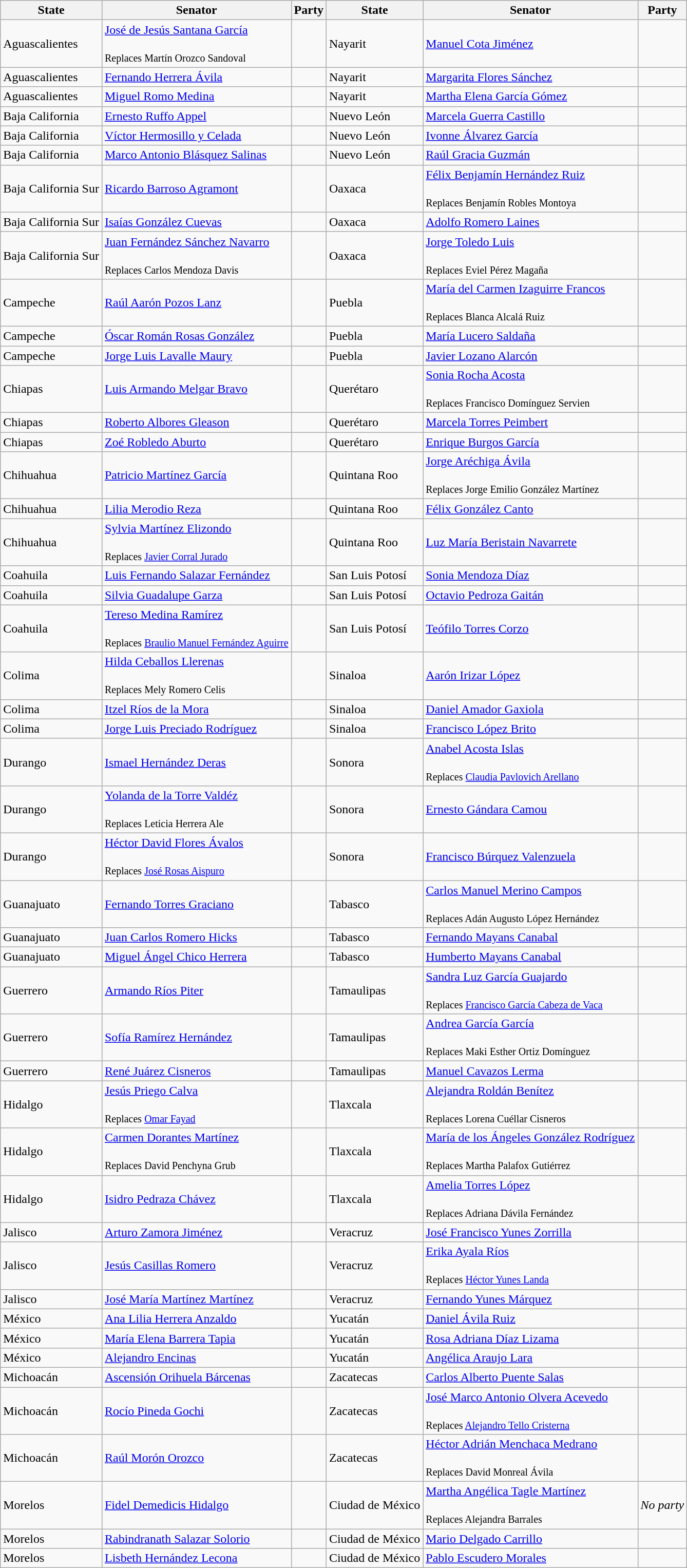<table class="wikitable" class="wikitable mw-collapsible mw-collapsed">
<tr>
<th><strong>State</strong></th>
<th><strong>Senator</strong></th>
<th><strong>Party</strong></th>
<th><strong>State</strong></th>
<th><strong>Senator</strong></th>
<th><strong>Party</strong></th>
</tr>
<tr>
<td>Aguascalientes</td>
<td><a href='#'>José de Jesús Santana García</a><br><br><small>Replaces Martín Orozco Sandoval</small></td>
<td></td>
<td>Nayarit</td>
<td><a href='#'>Manuel Cota Jiménez</a></td>
<td></td>
</tr>
<tr>
<td>Aguascalientes</td>
<td><a href='#'>Fernando Herrera Ávila</a></td>
<td></td>
<td>Nayarit</td>
<td><a href='#'>Margarita Flores Sánchez</a></td>
<td></td>
</tr>
<tr>
<td>Aguascalientes</td>
<td><a href='#'>Miguel Romo Medina</a></td>
<td></td>
<td>Nayarit</td>
<td><a href='#'>Martha Elena García Gómez</a></td>
<td></td>
</tr>
<tr>
<td>Baja California</td>
<td><a href='#'>Ernesto Ruffo Appel</a></td>
<td></td>
<td>Nuevo León</td>
<td><a href='#'>Marcela Guerra Castillo</a></td>
<td></td>
</tr>
<tr>
<td>Baja California</td>
<td><a href='#'>Víctor Hermosillo y Celada</a></td>
<td></td>
<td>Nuevo León</td>
<td><a href='#'>Ivonne Álvarez García</a></td>
<td></td>
</tr>
<tr>
<td>Baja California</td>
<td><a href='#'>Marco Antonio Blásquez Salinas</a></td>
<td></td>
<td>Nuevo León</td>
<td><a href='#'>Raúl Gracia Guzmán</a></td>
<td></td>
</tr>
<tr>
<td>Baja California Sur</td>
<td><a href='#'>Ricardo Barroso Agramont</a></td>
<td></td>
<td>Oaxaca</td>
<td><a href='#'>Félix Benjamín Hernández Ruiz</a><br><br><small>Replaces Benjamín Robles Montoya</small></td>
<td></td>
</tr>
<tr>
<td>Baja California Sur</td>
<td><a href='#'>Isaías González Cuevas</a></td>
<td></td>
<td>Oaxaca</td>
<td><a href='#'>Adolfo Romero Laines</a></td>
<td></td>
</tr>
<tr>
<td>Baja California Sur</td>
<td><a href='#'>Juan Fernández Sánchez Navarro</a><br><br><small>Replaces Carlos Mendoza Davis</small></td>
<td></td>
<td>Oaxaca</td>
<td><a href='#'>Jorge Toledo Luis</a><br><br><small>Replaces Eviel Pérez Magaña</small></td>
<td></td>
</tr>
<tr>
<td>Campeche</td>
<td><a href='#'>Raúl Aarón Pozos Lanz</a></td>
<td></td>
<td>Puebla</td>
<td><a href='#'>María del Carmen Izaguirre Francos</a><br><br><small>Replaces Blanca Alcalá Ruiz</small></td>
<td></td>
</tr>
<tr>
<td>Campeche</td>
<td><a href='#'>Óscar Román Rosas González</a></td>
<td></td>
<td>Puebla</td>
<td><a href='#'>María Lucero Saldaña</a></td>
<td></td>
</tr>
<tr>
<td>Campeche</td>
<td><a href='#'>Jorge Luis Lavalle Maury</a></td>
<td></td>
<td>Puebla</td>
<td><a href='#'>Javier Lozano Alarcón</a></td>
<td></td>
</tr>
<tr>
<td>Chiapas</td>
<td><a href='#'>Luis Armando Melgar Bravo</a></td>
<td></td>
<td>Querétaro</td>
<td><a href='#'>Sonia Rocha Acosta</a><br><br><small>Replaces Francisco Domínguez Servien</small></td>
<td></td>
</tr>
<tr>
<td>Chiapas</td>
<td><a href='#'>Roberto Albores Gleason</a></td>
<td></td>
<td>Querétaro</td>
<td><a href='#'>Marcela Torres Peimbert</a></td>
<td></td>
</tr>
<tr>
<td>Chiapas</td>
<td><a href='#'>Zoé Robledo Aburto</a></td>
<td></td>
<td>Querétaro</td>
<td><a href='#'>Enrique Burgos García</a></td>
<td></td>
</tr>
<tr>
<td>Chihuahua</td>
<td><a href='#'>Patricio Martínez García</a></td>
<td></td>
<td>Quintana Roo</td>
<td><a href='#'>Jorge Aréchiga Ávila</a><br><br><small>Replaces Jorge Emilio González Martínez </small></td>
<td></td>
</tr>
<tr>
<td>Chihuahua</td>
<td><a href='#'>Lilia Merodio Reza</a></td>
<td></td>
<td>Quintana Roo</td>
<td><a href='#'>Félix González Canto</a></td>
<td></td>
</tr>
<tr>
<td>Chihuahua</td>
<td><a href='#'>Sylvia Martínez Elizondo</a><br><br><small>Replaces <a href='#'>Javier Corral Jurado</a></small></td>
<td></td>
<td>Quintana Roo</td>
<td><a href='#'>Luz María Beristain Navarrete</a></td>
<td></td>
</tr>
<tr>
<td>Coahuila</td>
<td><a href='#'>Luis Fernando Salazar Fernández</a></td>
<td></td>
<td>San Luis Potosí</td>
<td><a href='#'>Sonia Mendoza Díaz</a></td>
<td></td>
</tr>
<tr>
<td>Coahuila</td>
<td><a href='#'>Silvia Guadalupe Garza</a></td>
<td></td>
<td>San Luis Potosí</td>
<td><a href='#'>Octavio Pedroza Gaitán</a></td>
<td></td>
</tr>
<tr>
<td>Coahuila</td>
<td><a href='#'>Tereso Medina Ramírez</a><br><br><small>Replaces <a href='#'>Braulio Manuel Fernández Aguirre</a></small></td>
<td></td>
<td>San Luis Potosí</td>
<td><a href='#'>Teófilo Torres Corzo</a></td>
<td></td>
</tr>
<tr>
<td>Colima</td>
<td><a href='#'>Hilda Ceballos Llerenas</a><br><br><small>Replaces Mely Romero Celis </small></td>
<td></td>
<td>Sinaloa</td>
<td><a href='#'>Aarón Irizar López</a></td>
<td></td>
</tr>
<tr>
<td>Colima</td>
<td><a href='#'>Itzel Ríos de la Mora</a></td>
<td></td>
<td>Sinaloa</td>
<td><a href='#'>Daniel Amador Gaxiola</a></td>
<td></td>
</tr>
<tr>
<td>Colima</td>
<td><a href='#'>Jorge Luis Preciado Rodríguez</a></td>
<td></td>
<td>Sinaloa</td>
<td><a href='#'>Francisco López Brito</a></td>
<td></td>
</tr>
<tr>
<td>Durango</td>
<td><a href='#'>Ismael Hernández Deras</a></td>
<td></td>
<td>Sonora</td>
<td><a href='#'>Anabel Acosta Islas</a><br><br><small>Replaces <a href='#'>Claudia Pavlovich Arellano</a> </small></td>
<td></td>
</tr>
<tr>
<td>Durango</td>
<td><a href='#'>Yolanda de la Torre Valdéz</a><br><br><small>Replaces Leticia Herrera Ale</small></td>
<td></td>
<td>Sonora</td>
<td><a href='#'>Ernesto Gándara Camou</a></td>
<td></td>
</tr>
<tr>
<td>Durango</td>
<td><a href='#'>Héctor David Flores Ávalos</a><br><br><small>Replaces <a href='#'>José Rosas Aispuro</a></small></td>
<td></td>
<td>Sonora</td>
<td><a href='#'>Francisco Búrquez Valenzuela</a></td>
<td></td>
</tr>
<tr>
<td>Guanajuato</td>
<td><a href='#'>Fernando Torres Graciano</a></td>
<td></td>
<td>Tabasco</td>
<td><a href='#'>Carlos Manuel Merino Campos</a><br><br><small>Replaces Adán Augusto López Hernández</small></td>
<td></td>
</tr>
<tr>
<td>Guanajuato</td>
<td><a href='#'>Juan Carlos Romero Hicks</a></td>
<td></td>
<td>Tabasco</td>
<td><a href='#'>Fernando Mayans Canabal</a></td>
<td></td>
</tr>
<tr>
<td>Guanajuato</td>
<td><a href='#'>Miguel Ángel Chico Herrera</a></td>
<td></td>
<td>Tabasco</td>
<td><a href='#'>Humberto Mayans Canabal</a></td>
<td></td>
</tr>
<tr>
<td>Guerrero</td>
<td><a href='#'>Armando Ríos Piter</a></td>
<td></td>
<td>Tamaulipas</td>
<td><a href='#'>Sandra Luz García Guajardo</a><br><br><small>Replaces <a href='#'>Francisco García Cabeza de Vaca</a></small></td>
<td></td>
</tr>
<tr>
<td>Guerrero</td>
<td><a href='#'>Sofía Ramírez Hernández</a></td>
<td></td>
<td>Tamaulipas</td>
<td><a href='#'>Andrea García García</a><br><br><small>Replaces Maki Esther Ortiz Domínguez</small></td>
<td></td>
</tr>
<tr>
<td>Guerrero</td>
<td><a href='#'>René Juárez Cisneros</a></td>
<td></td>
<td>Tamaulipas</td>
<td><a href='#'>Manuel Cavazos Lerma</a></td>
<td></td>
</tr>
<tr>
<td>Hidalgo</td>
<td><a href='#'>Jesús Priego Calva</a><br><br><small>Replaces <a href='#'>Omar Fayad</a></small></td>
<td></td>
<td>Tlaxcala</td>
<td><a href='#'>Alejandra Roldán Benítez</a><br><br><small>Replaces Lorena Cuéllar Cisneros</small></td>
<td></td>
</tr>
<tr>
<td>Hidalgo</td>
<td><a href='#'>Carmen Dorantes Martínez</a><br><br><small>Replaces David Penchyna Grub</small></td>
<td></td>
<td>Tlaxcala</td>
<td><a href='#'>María de los Ángeles González Rodríguez</a><br><br><small>Replaces Martha Palafox Gutiérrez</small></td>
<td></td>
</tr>
<tr>
<td>Hidalgo</td>
<td><a href='#'>Isidro Pedraza Chávez</a></td>
<td></td>
<td>Tlaxcala</td>
<td><a href='#'>Amelia Torres López</a><br><br><small>Replaces Adriana Dávila Fernández</small></td>
<td></td>
</tr>
<tr>
<td>Jalisco</td>
<td><a href='#'>Arturo Zamora Jiménez</a></td>
<td></td>
<td>Veracruz</td>
<td><a href='#'>José Francisco Yunes Zorrilla</a></td>
<td></td>
</tr>
<tr>
<td>Jalisco</td>
<td><a href='#'>Jesús Casillas Romero</a></td>
<td></td>
<td>Veracruz</td>
<td><a href='#'>Erika Ayala Ríos</a><br><br><small>Replaces <a href='#'>Héctor Yunes Landa</a></small></td>
<td></td>
</tr>
<tr>
<td>Jalisco</td>
<td><a href='#'>José María Martínez Martínez</a></td>
<td></td>
<td>Veracruz</td>
<td><a href='#'>Fernando Yunes Márquez</a></td>
<td></td>
</tr>
<tr>
<td>México</td>
<td><a href='#'>Ana Lilia Herrera Anzaldo</a></td>
<td></td>
<td>Yucatán</td>
<td><a href='#'>Daniel Ávila Ruiz</a></td>
<td></td>
</tr>
<tr>
<td>México</td>
<td><a href='#'>María Elena Barrera Tapia</a></td>
<td></td>
<td>Yucatán</td>
<td><a href='#'>Rosa Adriana Díaz Lizama</a></td>
<td></td>
</tr>
<tr>
<td>México</td>
<td><a href='#'>Alejandro Encinas</a></td>
<td></td>
<td>Yucatán</td>
<td><a href='#'>Angélica Araujo Lara</a></td>
<td></td>
</tr>
<tr>
<td>Michoacán</td>
<td><a href='#'>Ascensión Orihuela Bárcenas</a></td>
<td></td>
<td>Zacatecas</td>
<td><a href='#'>Carlos Alberto Puente Salas</a></td>
<td></td>
</tr>
<tr>
<td>Michoacán</td>
<td><a href='#'>Rocío Pineda Gochi</a></td>
<td></td>
<td>Zacatecas</td>
<td><a href='#'>José Marco Antonio Olvera Acevedo</a><br><br><small>Replaces <a href='#'>Alejandro Tello Cristerna</a></small></td>
<td></td>
</tr>
<tr>
<td>Michoacán</td>
<td><a href='#'>Raúl Morón Orozco</a></td>
<td></td>
<td>Zacatecas</td>
<td><a href='#'>Héctor Adrián Menchaca Medrano</a><br><br><small>Replaces David Monreal Ávila</small></td>
<td></td>
</tr>
<tr>
<td>Morelos</td>
<td><a href='#'>Fidel Demedicis Hidalgo</a></td>
<td></td>
<td>Ciudad de México</td>
<td><a href='#'>Martha Angélica Tagle Martínez</a><br><br><small>Replaces Alejandra Barrales</small></td>
<td><em>No party</em></td>
</tr>
<tr>
<td>Morelos</td>
<td><a href='#'>Rabindranath Salazar Solorio</a></td>
<td></td>
<td>Ciudad de México</td>
<td><a href='#'>Mario Delgado Carrillo</a></td>
<td></td>
</tr>
<tr>
<td>Morelos</td>
<td><a href='#'>Lisbeth Hernández Lecona</a></td>
<td></td>
<td>Ciudad de México</td>
<td><a href='#'>Pablo Escudero Morales</a></td>
<td></td>
</tr>
</table>
